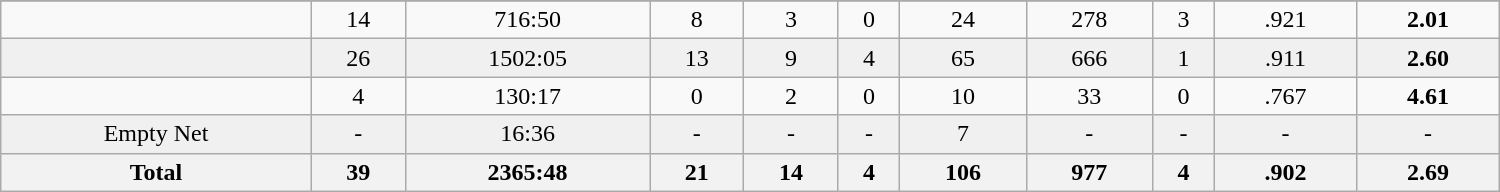<table class="wikitable sortable" width ="1000">
<tr align="center">
</tr>
<tr align="center" bgcolor="">
<td></td>
<td>14</td>
<td>716:50</td>
<td>8</td>
<td>3</td>
<td>0</td>
<td>24</td>
<td>278</td>
<td>3</td>
<td>.921</td>
<td><strong>2.01</strong></td>
</tr>
<tr align="center" bgcolor="f0f0f0">
<td></td>
<td>26</td>
<td>1502:05</td>
<td>13</td>
<td>9</td>
<td>4</td>
<td>65</td>
<td>666</td>
<td>1</td>
<td>.911</td>
<td><strong>2.60</strong></td>
</tr>
<tr align="center" bgcolor="">
<td></td>
<td>4</td>
<td>130:17</td>
<td>0</td>
<td>2</td>
<td>0</td>
<td>10</td>
<td>33</td>
<td>0</td>
<td>.767</td>
<td><strong>4.61</strong></td>
</tr>
<tr align="center" bgcolor="f0f0f0">
<td>Empty Net</td>
<td>-</td>
<td>16:36</td>
<td>-</td>
<td>-</td>
<td>-</td>
<td>7</td>
<td>-</td>
<td>-</td>
<td>-</td>
<td>-</td>
</tr>
<tr>
<th>Total</th>
<th>39</th>
<th>2365:48</th>
<th>21</th>
<th>14</th>
<th>4</th>
<th>106</th>
<th>977</th>
<th>4</th>
<th>.902</th>
<th>2.69</th>
</tr>
</table>
